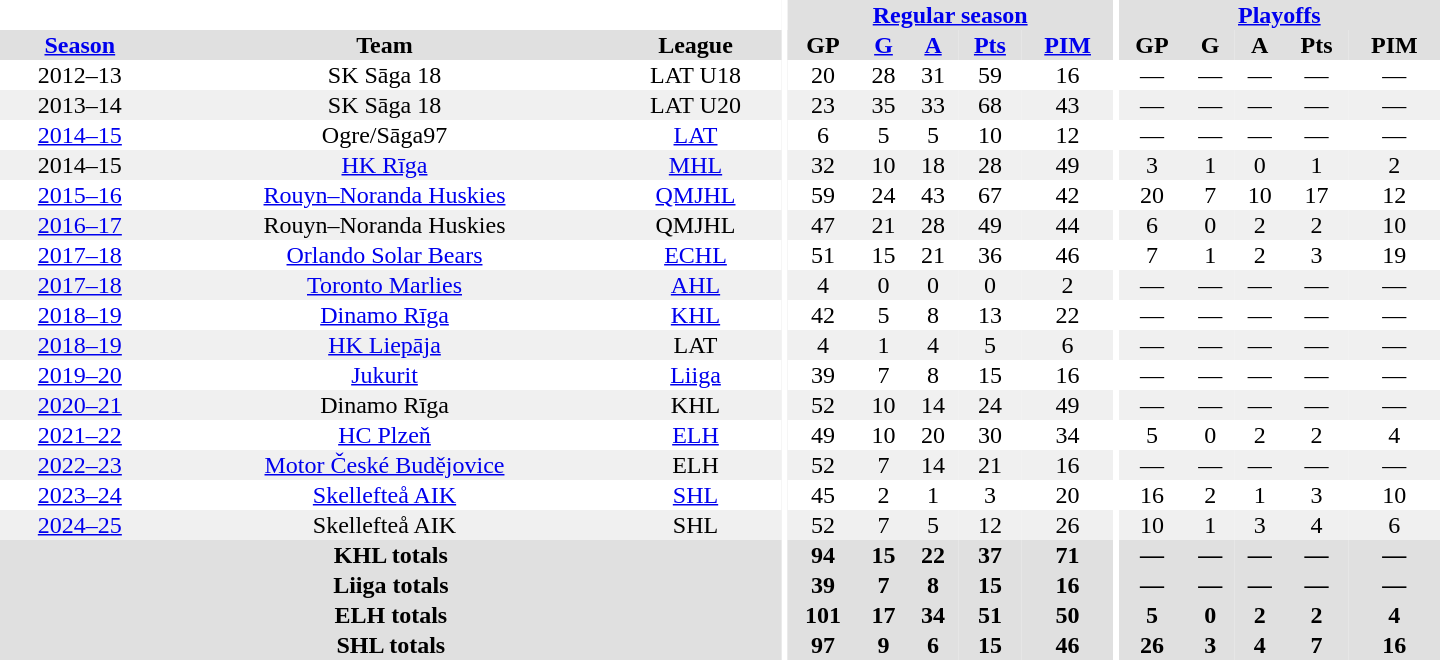<table border="0" cellpadding="1" cellspacing="0" style="text-align:center; width:60em">
<tr bgcolor="#e0e0e0">
<th colspan="3" bgcolor="#ffffff"></th>
<th rowspan="99" bgcolor="#ffffff"></th>
<th colspan="5"><a href='#'>Regular season</a></th>
<th rowspan="99" bgcolor="#ffffff"></th>
<th colspan="5"><a href='#'>Playoffs</a></th>
</tr>
<tr bgcolor="#e0e0e0">
<th><a href='#'>Season</a></th>
<th>Team</th>
<th>League</th>
<th>GP</th>
<th><a href='#'>G</a></th>
<th><a href='#'>A</a></th>
<th><a href='#'>Pts</a></th>
<th><a href='#'>PIM</a></th>
<th>GP</th>
<th>G</th>
<th>A</th>
<th>Pts</th>
<th>PIM</th>
</tr>
<tr>
<td>2012–13</td>
<td>SK Sāga 18</td>
<td>LAT U18</td>
<td>20</td>
<td>28</td>
<td>31</td>
<td>59</td>
<td>16</td>
<td>—</td>
<td>—</td>
<td>—</td>
<td>—</td>
<td>—</td>
</tr>
<tr bgcolor="#f0f0f0">
<td>2013–14</td>
<td>SK Sāga 18</td>
<td>LAT U20</td>
<td>23</td>
<td>35</td>
<td>33</td>
<td>68</td>
<td>43</td>
<td>—</td>
<td>—</td>
<td>—</td>
<td>—</td>
<td>—</td>
</tr>
<tr>
<td><a href='#'>2014–15</a></td>
<td>Ogre/Sāga97</td>
<td><a href='#'>LAT</a></td>
<td>6</td>
<td>5</td>
<td>5</td>
<td>10</td>
<td>12</td>
<td>—</td>
<td>—</td>
<td>—</td>
<td>—</td>
<td>—</td>
</tr>
<tr bgcolor="#f0f0f0">
<td>2014–15</td>
<td><a href='#'>HK Rīga</a></td>
<td><a href='#'>MHL</a></td>
<td>32</td>
<td>10</td>
<td>18</td>
<td>28</td>
<td>49</td>
<td>3</td>
<td>1</td>
<td>0</td>
<td>1</td>
<td>2</td>
</tr>
<tr>
<td><a href='#'>2015–16</a></td>
<td><a href='#'>Rouyn–Noranda Huskies</a></td>
<td><a href='#'>QMJHL</a></td>
<td>59</td>
<td>24</td>
<td>43</td>
<td>67</td>
<td>42</td>
<td>20</td>
<td>7</td>
<td>10</td>
<td>17</td>
<td>12</td>
</tr>
<tr bgcolor="#f0f0f0">
<td><a href='#'>2016–17</a></td>
<td>Rouyn–Noranda Huskies</td>
<td>QMJHL</td>
<td>47</td>
<td>21</td>
<td>28</td>
<td>49</td>
<td>44</td>
<td>6</td>
<td>0</td>
<td>2</td>
<td>2</td>
<td>10</td>
</tr>
<tr>
<td><a href='#'>2017–18</a></td>
<td><a href='#'>Orlando Solar Bears</a></td>
<td><a href='#'>ECHL</a></td>
<td>51</td>
<td>15</td>
<td>21</td>
<td>36</td>
<td>46</td>
<td>7</td>
<td>1</td>
<td>2</td>
<td>3</td>
<td>19</td>
</tr>
<tr bgcolor="#f0f0f0">
<td><a href='#'>2017–18</a></td>
<td><a href='#'>Toronto Marlies</a></td>
<td><a href='#'>AHL</a></td>
<td>4</td>
<td>0</td>
<td>0</td>
<td>0</td>
<td>2</td>
<td>—</td>
<td>—</td>
<td>—</td>
<td>—</td>
<td>—</td>
</tr>
<tr>
<td><a href='#'>2018–19</a></td>
<td><a href='#'>Dinamo Rīga</a></td>
<td><a href='#'>KHL</a></td>
<td>42</td>
<td>5</td>
<td>8</td>
<td>13</td>
<td>22</td>
<td>—</td>
<td>—</td>
<td>—</td>
<td>—</td>
<td>—</td>
</tr>
<tr bgcolor="#f0f0f0">
<td><a href='#'>2018–19</a></td>
<td><a href='#'>HK Liepāja</a></td>
<td>LAT</td>
<td>4</td>
<td>1</td>
<td>4</td>
<td>5</td>
<td>6</td>
<td>—</td>
<td>—</td>
<td>—</td>
<td>—</td>
<td>—</td>
</tr>
<tr>
<td><a href='#'>2019–20</a></td>
<td><a href='#'>Jukurit</a></td>
<td><a href='#'>Liiga</a></td>
<td>39</td>
<td>7</td>
<td>8</td>
<td>15</td>
<td>16</td>
<td>—</td>
<td>—</td>
<td>—</td>
<td>—</td>
<td>—</td>
</tr>
<tr bgcolor="#f0f0f0">
<td><a href='#'>2020–21</a></td>
<td>Dinamo Rīga</td>
<td>KHL</td>
<td>52</td>
<td>10</td>
<td>14</td>
<td>24</td>
<td>49</td>
<td>—</td>
<td>—</td>
<td>—</td>
<td>—</td>
<td>—</td>
</tr>
<tr>
<td><a href='#'>2021–22</a></td>
<td><a href='#'>HC Plzeň</a></td>
<td><a href='#'>ELH</a></td>
<td>49</td>
<td>10</td>
<td>20</td>
<td>30</td>
<td>34</td>
<td>5</td>
<td>0</td>
<td>2</td>
<td>2</td>
<td>4</td>
</tr>
<tr bgcolor="#f0f0f0">
<td><a href='#'>2022–23</a></td>
<td><a href='#'>Motor České Budějovice</a></td>
<td>ELH</td>
<td>52</td>
<td>7</td>
<td>14</td>
<td>21</td>
<td>16</td>
<td>—</td>
<td>—</td>
<td>—</td>
<td>—</td>
<td>—</td>
</tr>
<tr>
<td><a href='#'>2023–24</a></td>
<td><a href='#'>Skellefteå AIK</a></td>
<td><a href='#'>SHL</a></td>
<td>45</td>
<td>2</td>
<td>1</td>
<td>3</td>
<td>20</td>
<td>16</td>
<td>2</td>
<td>1</td>
<td>3</td>
<td>10</td>
</tr>
<tr bgcolor="#f0f0f0">
<td><a href='#'>2024–25</a></td>
<td>Skellefteå AIK</td>
<td>SHL</td>
<td>52</td>
<td>7</td>
<td>5</td>
<td>12</td>
<td>26</td>
<td>10</td>
<td>1</td>
<td>3</td>
<td>4</td>
<td>6</td>
</tr>
<tr bgcolor="#e0e0e0">
<th colspan="3">KHL totals</th>
<th>94</th>
<th>15</th>
<th>22</th>
<th>37</th>
<th>71</th>
<th>—</th>
<th>—</th>
<th>—</th>
<th>—</th>
<th>—</th>
</tr>
<tr bgcolor="#e0e0e0">
<th colspan="3">Liiga totals</th>
<th>39</th>
<th>7</th>
<th>8</th>
<th>15</th>
<th>16</th>
<th>—</th>
<th>—</th>
<th>—</th>
<th>—</th>
<th>—</th>
</tr>
<tr bgcolor="#e0e0e0">
<th colspan="3">ELH totals</th>
<th>101</th>
<th>17</th>
<th>34</th>
<th>51</th>
<th>50</th>
<th>5</th>
<th>0</th>
<th>2</th>
<th>2</th>
<th>4</th>
</tr>
<tr bgcolor="#e0e0e0">
<th colspan="3">SHL totals</th>
<th>97</th>
<th>9</th>
<th>6</th>
<th>15</th>
<th>46</th>
<th>26</th>
<th>3</th>
<th>4</th>
<th>7</th>
<th>16</th>
</tr>
</table>
